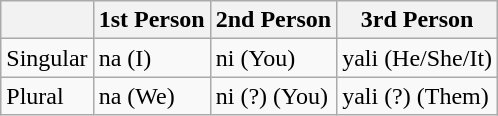<table class="wikitable">
<tr>
<th></th>
<th>1st Person</th>
<th>2nd Person</th>
<th>3rd Person</th>
</tr>
<tr>
<td>Singular</td>
<td>na (I)</td>
<td>ni (You)</td>
<td>yali (He/She/It)</td>
</tr>
<tr>
<td>Plural</td>
<td>na (We)</td>
<td>ni (?) (You)</td>
<td>yali (?) (Them)</td>
</tr>
</table>
